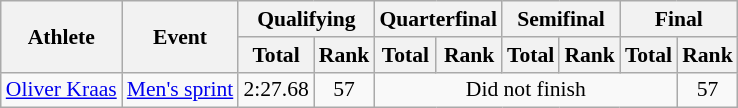<table class="wikitable" style="font-size:90%">
<tr>
<th rowspan="2">Athlete</th>
<th rowspan="2">Event</th>
<th colspan="2">Qualifying</th>
<th colspan="2">Quarterfinal</th>
<th colspan="2">Semifinal</th>
<th colspan="2">Final</th>
</tr>
<tr>
<th>Total</th>
<th>Rank</th>
<th>Total</th>
<th>Rank</th>
<th>Total</th>
<th>Rank</th>
<th>Total</th>
<th>Rank</th>
</tr>
<tr>
<td><a href='#'>Oliver Kraas</a></td>
<td><a href='#'>Men's sprint</a></td>
<td align="center">2:27.68</td>
<td align="center">57</td>
<td colspan=5 align="center">Did not finish</td>
<td align="center">57</td>
</tr>
</table>
